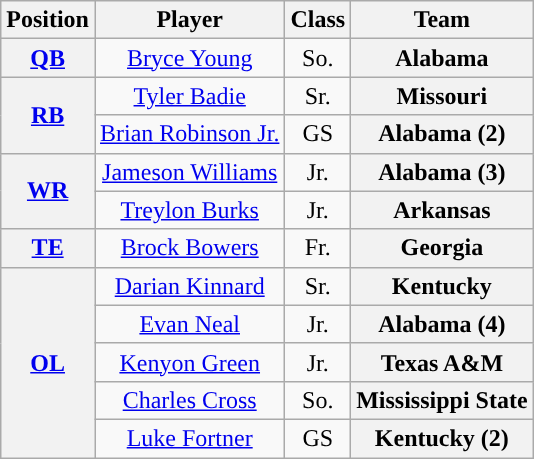<table class="wikitable">
<tr>
<th>Position</th>
<th>Player</th>
<th>Class</th>
<th>Team</th>
</tr>
<tr style="text-align:center;">
<th rowspan="1"><a href='#'>QB</a></th>
<td><a href='#'>Bryce Young</a></td>
<td>So.</td>
<th>Alabama</th>
</tr>
<tr style="text-align:center;">
<th rowspan="2"><a href='#'>RB</a></th>
<td><a href='#'>Tyler Badie</a></td>
<td>Sr.</td>
<th>Missouri</th>
</tr>
<tr style="text-align:center;">
<td><a href='#'>Brian Robinson Jr.</a></td>
<td>GS</td>
<th>Alabama (2)</th>
</tr>
<tr style="text-align:center;">
<th rowspan="2"><a href='#'>WR</a></th>
<td><a href='#'>Jameson Williams</a></td>
<td>Jr.</td>
<th>Alabama (3)</th>
</tr>
<tr style="text-align:center;">
<td><a href='#'>Treylon Burks</a></td>
<td>Jr.</td>
<th>Arkansas</th>
</tr>
<tr style="text-align:center;">
<th rowspan="1"><a href='#'>TE</a></th>
<td><a href='#'>Brock Bowers</a></td>
<td>Fr.</td>
<th>Georgia</th>
</tr>
<tr style="text-align:center;">
<th rowspan="5"><a href='#'>OL</a></th>
<td><a href='#'>Darian Kinnard</a></td>
<td>Sr.</td>
<th>Kentucky</th>
</tr>
<tr style="text-align:center;">
<td><a href='#'>Evan Neal</a></td>
<td>Jr.</td>
<th>Alabama (4)</th>
</tr>
<tr style="text-align:center;">
<td><a href='#'>Kenyon Green</a></td>
<td>Jr.</td>
<th>Texas A&M</th>
</tr>
<tr style="text-align:center;">
<td><a href='#'>Charles Cross</a></td>
<td> So.</td>
<th>Mississippi State</th>
</tr>
<tr style="text-align:center;">
<td><a href='#'>Luke Fortner</a></td>
<td>GS</td>
<th>Kentucky (2)</th>
</tr>
</table>
